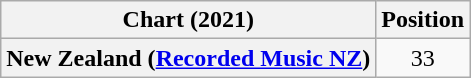<table class="wikitable sortable plainrowheaders" style="text-align:center">
<tr>
<th scope="col">Chart (2021)</th>
<th scope="col">Position</th>
</tr>
<tr>
<th scope="row">New Zealand (<a href='#'>Recorded Music NZ</a>)</th>
<td>33</td>
</tr>
</table>
